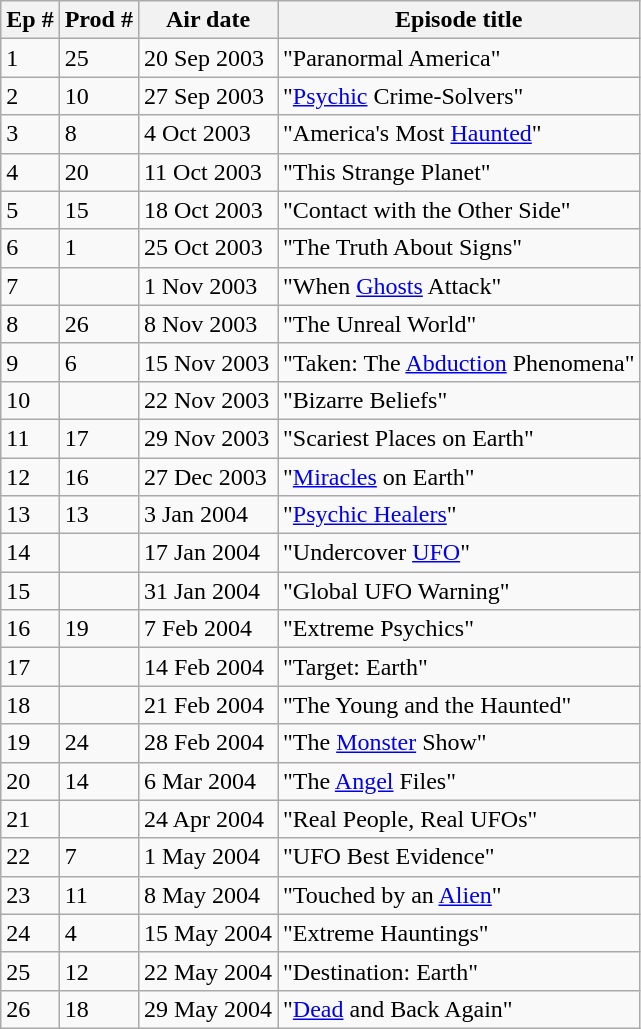<table class="wikitable sortable">
<tr>
<th>Ep #</th>
<th>Prod #</th>
<th>Air date</th>
<th>Episode title</th>
</tr>
<tr>
<td>1</td>
<td>25</td>
<td>20 Sep 2003</td>
<td>"Paranormal America"</td>
</tr>
<tr>
<td>2</td>
<td>10</td>
<td>27 Sep 2003</td>
<td>"<a href='#'>Psychic</a> Crime-Solvers"</td>
</tr>
<tr>
<td>3</td>
<td>8</td>
<td>4 Oct 2003</td>
<td>"America's Most <a href='#'>Haunted</a>"</td>
</tr>
<tr>
<td>4</td>
<td>20</td>
<td>11 Oct 2003</td>
<td>"This Strange Planet"</td>
</tr>
<tr>
<td>5</td>
<td>15</td>
<td>18 Oct 2003</td>
<td>"Contact with the Other Side"</td>
</tr>
<tr>
<td>6</td>
<td>1</td>
<td>25 Oct 2003</td>
<td>"The Truth About Signs"</td>
</tr>
<tr>
<td>7</td>
<td></td>
<td>1 Nov 2003</td>
<td>"When <a href='#'>Ghosts</a> Attack"</td>
</tr>
<tr>
<td>8</td>
<td>26</td>
<td>8 Nov 2003</td>
<td>"The Unreal World"</td>
</tr>
<tr>
<td>9</td>
<td>6</td>
<td>15 Nov 2003</td>
<td>"Taken: The <a href='#'>Abduction</a> Phenomena"</td>
</tr>
<tr>
<td>10</td>
<td></td>
<td>22 Nov 2003</td>
<td>"Bizarre Beliefs"</td>
</tr>
<tr>
<td>11</td>
<td>17</td>
<td>29 Nov 2003</td>
<td>"Scariest Places on Earth"</td>
</tr>
<tr>
<td>12</td>
<td>16</td>
<td>27 Dec 2003</td>
<td>"<a href='#'>Miracles</a> on Earth"</td>
</tr>
<tr>
<td>13</td>
<td>13</td>
<td>3 Jan 2004</td>
<td>"<a href='#'>Psychic Healers</a>"</td>
</tr>
<tr>
<td>14</td>
<td></td>
<td>17 Jan 2004</td>
<td>"Undercover <a href='#'>UFO</a>"</td>
</tr>
<tr>
<td>15</td>
<td></td>
<td>31 Jan 2004</td>
<td>"Global UFO Warning"</td>
</tr>
<tr>
<td>16</td>
<td>19</td>
<td>7 Feb 2004</td>
<td>"Extreme Psychics"</td>
</tr>
<tr>
<td>17</td>
<td></td>
<td>14 Feb 2004</td>
<td>"Target: Earth"</td>
</tr>
<tr>
<td>18</td>
<td></td>
<td>21 Feb 2004</td>
<td>"The Young and the Haunted"</td>
</tr>
<tr>
<td>19</td>
<td>24</td>
<td>28 Feb 2004</td>
<td>"The <a href='#'>Monster</a> Show"</td>
</tr>
<tr>
<td>20</td>
<td>14</td>
<td>6 Mar 2004</td>
<td>"The <a href='#'>Angel</a> Files"</td>
</tr>
<tr>
<td>21</td>
<td></td>
<td>24 Apr 2004</td>
<td>"Real People, Real UFOs"</td>
</tr>
<tr>
<td>22</td>
<td>7</td>
<td>1 May 2004</td>
<td>"UFO Best Evidence"</td>
</tr>
<tr>
<td>23</td>
<td>11</td>
<td>8 May 2004</td>
<td>"Touched by an <a href='#'>Alien</a>"</td>
</tr>
<tr>
<td>24</td>
<td>4</td>
<td>15 May 2004</td>
<td>"Extreme Hauntings"</td>
</tr>
<tr>
<td>25</td>
<td>12</td>
<td>22 May 2004</td>
<td>"Destination: Earth"</td>
</tr>
<tr>
<td>26</td>
<td>18</td>
<td>29 May 2004</td>
<td>"<a href='#'>Dead</a> and Back Again"</td>
</tr>
</table>
